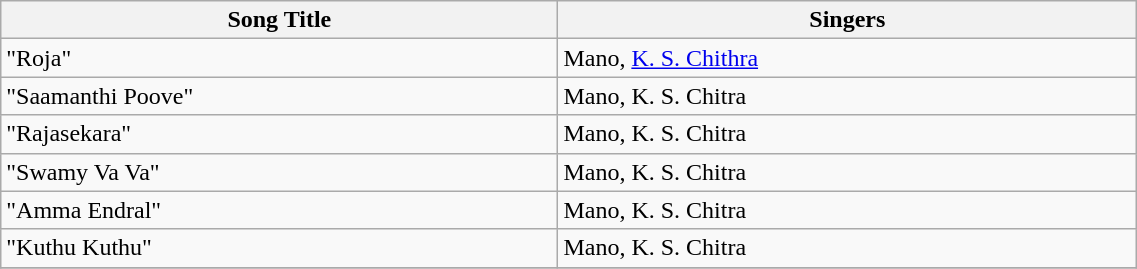<table class="wikitable" width="60%">
<tr>
<th>Song Title</th>
<th>Singers</th>
</tr>
<tr>
<td>"Roja"</td>
<td>Mano, <a href='#'>K. S. Chithra</a></td>
</tr>
<tr>
<td>"Saamanthi Poove"</td>
<td>Mano, K. S. Chitra</td>
</tr>
<tr>
<td>"Rajasekara"</td>
<td>Mano, K. S. Chitra</td>
</tr>
<tr>
<td>"Swamy Va Va"</td>
<td>Mano, K. S. Chitra</td>
</tr>
<tr>
<td>"Amma Endral"</td>
<td>Mano, K. S. Chitra</td>
</tr>
<tr>
<td>"Kuthu Kuthu"</td>
<td>Mano, K. S. Chitra</td>
</tr>
<tr>
</tr>
</table>
